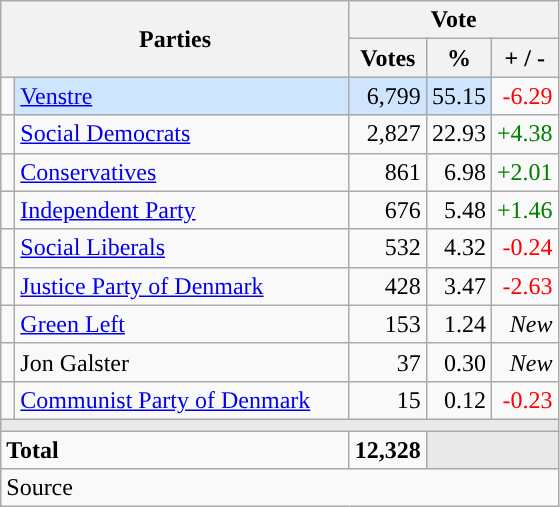<table class="wikitable" style="text-align:right;">
<tr>
<th style="text-align:centre;" rowspan="2" colspan="2" width="225">Parties</th>
<th colspan="3">Vote</th>
</tr>
<tr>
<th width="15">Votes</th>
<th width="15">%</th>
<th width="15">+ / -</th>
</tr>
<tr>
<td width="2" style="color:inherit;background:"></td>
<td bgcolor=#cfe5fe  align="left"><a href='#'>Venstre</a></td>
<td bgcolor=#cfe5fe>6,799</td>
<td bgcolor=#cfe5fe>55.15</td>
<td style=color:red;>-6.29</td>
</tr>
<tr>
<td width="2" style="color:inherit;background:"></td>
<td align="left"><a href='#'>Social Democrats</a></td>
<td>2,827</td>
<td>22.93</td>
<td style=color:green;>+4.38</td>
</tr>
<tr>
<td width="2" style="color:inherit;background:"></td>
<td align="left"><a href='#'>Conservatives</a></td>
<td>861</td>
<td>6.98</td>
<td style=color:green;>+2.01</td>
</tr>
<tr>
<td width="2" style="color:inherit;background:"></td>
<td align="left"><a href='#'>Independent Party</a></td>
<td>676</td>
<td>5.48</td>
<td style=color:green;>+1.46</td>
</tr>
<tr>
<td width="2" style="color:inherit;background:"></td>
<td align="left"><a href='#'>Social Liberals</a></td>
<td>532</td>
<td>4.32</td>
<td style=color:red;>-0.24</td>
</tr>
<tr>
<td width="2" style="color:inherit;background:"></td>
<td align="left"><a href='#'>Justice Party of Denmark</a></td>
<td>428</td>
<td>3.47</td>
<td style=color:red;>-2.63</td>
</tr>
<tr>
<td width="2" style="color:inherit;background:"></td>
<td align="left"><a href='#'>Green Left</a></td>
<td>153</td>
<td>1.24</td>
<td><em>New</em></td>
</tr>
<tr>
<td width="2" style="color:inherit;background:"></td>
<td align="left">Jon Galster</td>
<td>37</td>
<td>0.30</td>
<td><em>New</em></td>
</tr>
<tr>
<td width="2" style="color:inherit;background:"></td>
<td align="left"><a href='#'>Communist Party of Denmark</a></td>
<td>15</td>
<td>0.12</td>
<td style=color:red;>-0.23</td>
</tr>
<tr>
<td colspan="7" bgcolor="#E9E9E9"></td>
</tr>
<tr>
<td align="left" colspan="2"><strong>Total</strong></td>
<td><strong>12,328</strong></td>
<td bgcolor="#E9E9E9" colspan="2"></td>
</tr>
<tr>
<td align="left" colspan="6">Source</td>
</tr>
</table>
